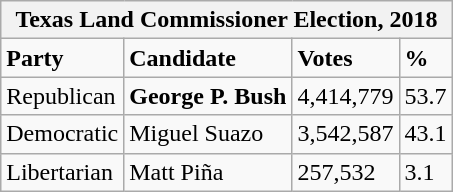<table class="wikitable">
<tr>
<th colspan="4">Texas Land Commissioner Election, 2018</th>
</tr>
<tr>
<td><strong>Party</strong></td>
<td><strong>Candidate</strong></td>
<td><strong>Votes</strong></td>
<td><strong>%</strong></td>
</tr>
<tr>
<td>Republican</td>
<td><strong>George P. Bush</strong></td>
<td>4,414,779</td>
<td>53.7</td>
</tr>
<tr>
<td>Democratic</td>
<td>Miguel Suazo</td>
<td>3,542,587</td>
<td>43.1</td>
</tr>
<tr>
<td>Libertarian</td>
<td>Matt Piña</td>
<td>257,532</td>
<td>3.1</td>
</tr>
</table>
